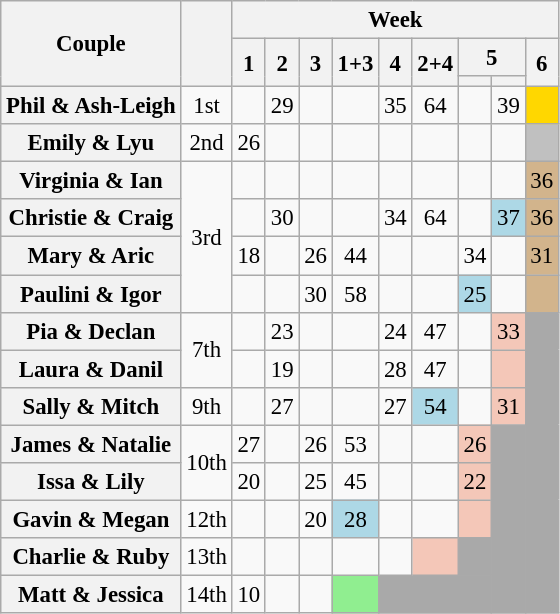<table class="wikitable sortable" style="text-align:center; font-size:95%">
<tr>
<th rowspan="3" scope="col">Couple</th>
<th rowspan="3" scope="col"></th>
<th colspan="9">Week</th>
</tr>
<tr>
<th scope="col" rowspan="2">1</th>
<th scope="col" rowspan="2">2</th>
<th scope="col" rowspan="2">3</th>
<th scope="col" rowspan="2">1+3</th>
<th scope="col" rowspan="2">4</th>
<th scope="col" rowspan="2">2+4</th>
<th scope="col" colspan="2">5</th>
<th scope="col" rowspan="2">6</th>
</tr>
<tr>
<th></th>
<th></th>
</tr>
<tr>
<th scope="row">Phil & Ash-Leigh</th>
<td>1st</td>
<td></td>
<td>29</td>
<td></td>
<td></td>
<td>35</td>
<td>64</td>
<td></td>
<td>39</td>
<td bgcolor="gold"></td>
</tr>
<tr>
<th scope="row">Emily & Lyu</th>
<td>2nd</td>
<td>26</td>
<td></td>
<td></td>
<td></td>
<td></td>
<td></td>
<td></td>
<td></td>
<td bgcolor="silver"></td>
</tr>
<tr>
<th scope="row">Virginia & Ian</th>
<td rowspan=4>3rd</td>
<td></td>
<td></td>
<td></td>
<td></td>
<td></td>
<td></td>
<td></td>
<td></td>
<td bgcolor="tan">36</td>
</tr>
<tr>
<th scope="row">Christie & Craig</th>
<td></td>
<td>30</td>
<td></td>
<td></td>
<td>34</td>
<td>64</td>
<td></td>
<td bgcolor="lightblue">37</td>
<td bgcolor="tan">36</td>
</tr>
<tr>
<th scope="row">Mary & Aric</th>
<td>18</td>
<td></td>
<td>26</td>
<td>44</td>
<td></td>
<td></td>
<td>34</td>
<td></td>
<td bgcolor="tan">31</td>
</tr>
<tr>
<th scope="row">Paulini & Igor</th>
<td></td>
<td></td>
<td>30</td>
<td>58</td>
<td></td>
<td></td>
<td bgcolor="lightblue">25</td>
<td></td>
<td bgcolor="tan"></td>
</tr>
<tr>
<th scope="row">Pia & Declan</th>
<td rowspan=2>7th</td>
<td></td>
<td>23</td>
<td></td>
<td></td>
<td>24</td>
<td>47</td>
<td></td>
<td bgcolor="f4c7b8">33</td>
<td rowspan="8" bgcolor="darkgrey"></td>
</tr>
<tr>
<th scope="row">Laura & Danil</th>
<td></td>
<td>19</td>
<td></td>
<td></td>
<td>28</td>
<td>47</td>
<td></td>
<td bgcolor="f4c7b8"></td>
</tr>
<tr>
<th scope="row">Sally & Mitch</th>
<td>9th</td>
<td></td>
<td>27</td>
<td></td>
<td></td>
<td>27</td>
<td bgcolor="lightblue">54</td>
<td></td>
<td bgcolor="f4c7b8">31</td>
</tr>
<tr>
<th scope="row">James & Natalie</th>
<td rowspan=2>10th</td>
<td>27</td>
<td></td>
<td>26</td>
<td>53</td>
<td></td>
<td></td>
<td bgcolor="f4c7b8">26</td>
<td rowspan="5" bgcolor="darkgrey"></td>
</tr>
<tr>
<th scope="row">Issa & Lily</th>
<td>20</td>
<td></td>
<td>25</td>
<td>45</td>
<td></td>
<td></td>
<td bgcolor="f4c7b8">22</td>
</tr>
<tr>
<th scope="row">Gavin & Megan</th>
<td>12th</td>
<td></td>
<td></td>
<td>20</td>
<td bgcolor="lightblue">28</td>
<td></td>
<td></td>
<td bgcolor="f4c7b8"></td>
</tr>
<tr>
<th scope="row">Charlie & Ruby</th>
<td>13th</td>
<td></td>
<td></td>
<td></td>
<td></td>
<td></td>
<td bgcolor="f4c7b8"></td>
<td bgcolor="darkgrey"></td>
</tr>
<tr>
<th scope="row">Matt & Jessica</th>
<td>14th</td>
<td>10</td>
<td></td>
<td></td>
<td bgcolor="lightgreen"></td>
<td colspan="3" bgcolor="darkgrey"></td>
</tr>
</table>
